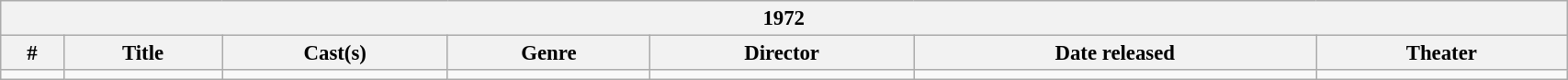<table class="wikitable"  style="width: 90%; font-size: 95%;">
<tr>
<th colspan="7">1972</th>
</tr>
<tr>
<th>#</th>
<th>Title</th>
<th>Cast(s)</th>
<th>Genre</th>
<th>Director</th>
<th>Date released</th>
<th>Theater</th>
</tr>
<tr>
<td></td>
<td></td>
<td></td>
<td></td>
<td></td>
<td></td>
<td></td>
</tr>
</table>
